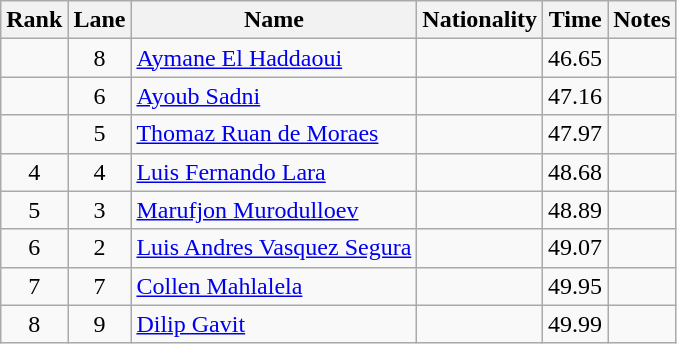<table class="wikitable sortable" style="text-align:center">
<tr>
<th>Rank</th>
<th>Lane</th>
<th>Name</th>
<th>Nationality</th>
<th>Time</th>
<th>Notes</th>
</tr>
<tr>
<td></td>
<td>8</td>
<td align="left"><a href='#'>Aymane El Haddaoui</a></td>
<td align="left"></td>
<td>46.65</td>
<td><strong></strong></td>
</tr>
<tr>
<td></td>
<td>6</td>
<td align="left"><a href='#'>Ayoub Sadni</a></td>
<td align="left"></td>
<td>47.16</td>
<td></td>
</tr>
<tr>
<td></td>
<td>5</td>
<td align="left"><a href='#'>Thomaz Ruan de Moraes</a></td>
<td align="left"></td>
<td>47.97</td>
<td></td>
</tr>
<tr>
<td>4</td>
<td>4</td>
<td align="left"><a href='#'>Luis Fernando Lara</a></td>
<td align="left"></td>
<td>48.68</td>
<td></td>
</tr>
<tr>
<td>5</td>
<td>3</td>
<td align="left"><a href='#'>Marufjon Murodulloev</a></td>
<td align="left"></td>
<td>48.89</td>
<td></td>
</tr>
<tr>
<td>6</td>
<td>2</td>
<td align="left"><a href='#'>Luis Andres Vasquez Segura</a></td>
<td align="left"></td>
<td>49.07</td>
<td></td>
</tr>
<tr>
<td>7</td>
<td>7</td>
<td align="left"><a href='#'>Collen Mahlalela</a></td>
<td align="left"></td>
<td>49.95</td>
<td></td>
</tr>
<tr>
<td>8</td>
<td>9</td>
<td align="left"><a href='#'>Dilip Gavit</a></td>
<td align="left"></td>
<td>49.99</td>
<td></td>
</tr>
</table>
